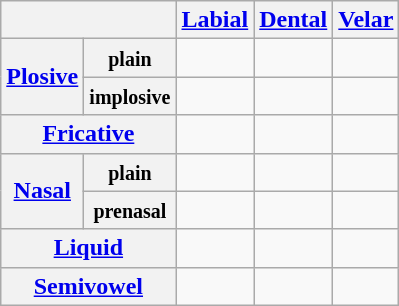<table class="wikitable" style="text-align:center">
<tr>
<th colspan="2"></th>
<th><a href='#'>Labial</a></th>
<th><a href='#'>Dental</a></th>
<th><a href='#'>Velar</a></th>
</tr>
<tr>
<th rowspan="2"><a href='#'>Plosive</a></th>
<th><small>plain</small></th>
<td></td>
<td></td>
<td></td>
</tr>
<tr>
<th><small>implosive</small></th>
<td></td>
<td></td>
<td></td>
</tr>
<tr>
<th colspan="2"><a href='#'>Fricative</a></th>
<td></td>
<td></td>
<td></td>
</tr>
<tr>
<th rowspan="2"><a href='#'>Nasal</a></th>
<th><small>plain</small></th>
<td></td>
<td></td>
<td></td>
</tr>
<tr>
<th><small>prenasal</small></th>
<td></td>
<td></td>
<td></td>
</tr>
<tr>
<th colspan="2"><a href='#'>Liquid</a></th>
<td></td>
<td> </td>
<td></td>
</tr>
<tr>
<th colspan="2"><a href='#'>Semivowel</a></th>
<td></td>
<td></td>
<td></td>
</tr>
</table>
